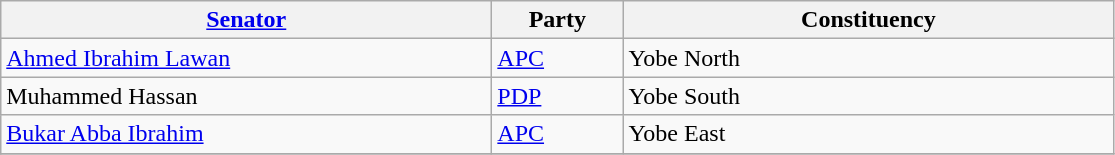<table class="wikitable">
<tr>
<th style="width:20em;"><a href='#'>Senator</a></th>
<th style="width:5em;">Party</th>
<th style="width:20em;">Constituency</th>
</tr>
<tr>
<td><a href='#'>Ahmed Ibrahim Lawan</a></td>
<td><a href='#'>APC</a></td>
<td>Yobe North</td>
</tr>
<tr>
<td>Muhammed Hassan</td>
<td><a href='#'>PDP</a></td>
<td>Yobe South</td>
</tr>
<tr>
<td><a href='#'>Bukar Abba Ibrahim</a></td>
<td><a href='#'>APC</a></td>
<td>Yobe East</td>
</tr>
<tr>
</tr>
</table>
